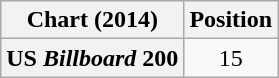<table class="wikitable plainrowheaders" style="text-align:center">
<tr>
<th scope="col">Chart (2014)</th>
<th scope="col">Position</th>
</tr>
<tr>
<th scope="row">US <em>Billboard</em> 200</th>
<td>15</td>
</tr>
</table>
